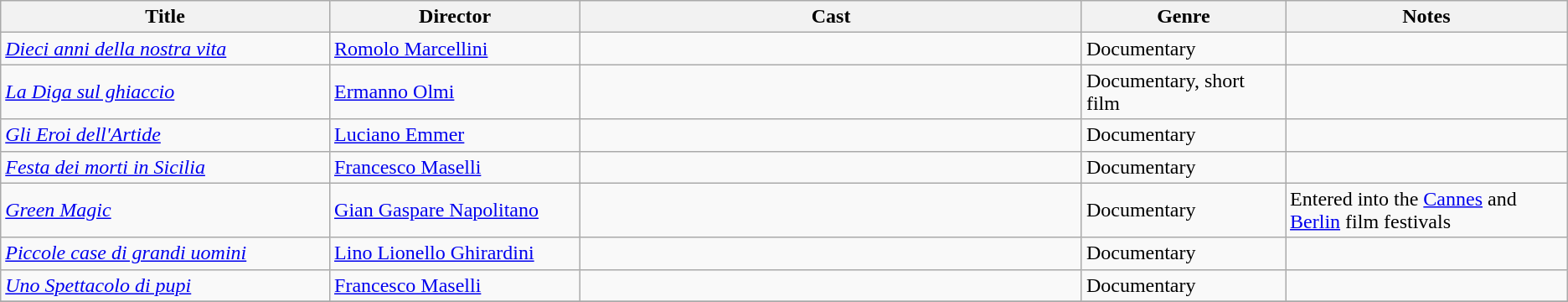<table class="wikitable">
<tr>
<th style="width:21%;">Title</th>
<th style="width:16%;">Director</th>
<th style="width:32%;">Cast</th>
<th style="width:13%;">Genre</th>
<th style="width:18%;">Notes</th>
</tr>
<tr>
<td><em><a href='#'>Dieci anni della nostra vita</a></em></td>
<td><a href='#'>Romolo Marcellini</a></td>
<td></td>
<td>Documentary</td>
<td></td>
</tr>
<tr>
<td><em><a href='#'>La Diga sul ghiaccio</a></em></td>
<td><a href='#'>Ermanno Olmi</a></td>
<td></td>
<td>Documentary, short film</td>
<td></td>
</tr>
<tr>
<td><em><a href='#'>Gli Eroi dell'Artide</a></em></td>
<td><a href='#'>Luciano Emmer</a></td>
<td></td>
<td>Documentary</td>
<td></td>
</tr>
<tr>
<td><em><a href='#'>Festa dei morti in Sicilia</a></em></td>
<td><a href='#'>Francesco Maselli</a></td>
<td></td>
<td>Documentary</td>
<td></td>
</tr>
<tr>
<td><em><a href='#'>Green Magic</a></em></td>
<td><a href='#'>Gian Gaspare Napolitano</a></td>
<td></td>
<td>Documentary</td>
<td>Entered into the <a href='#'>Cannes</a> and <a href='#'>Berlin</a> film festivals</td>
</tr>
<tr>
<td><em><a href='#'>Piccole case di grandi uomini</a></em></td>
<td><a href='#'>Lino Lionello Ghirardini</a></td>
<td></td>
<td>Documentary</td>
<td></td>
</tr>
<tr>
<td><em><a href='#'>Uno Spettacolo di pupi</a></em></td>
<td><a href='#'>Francesco Maselli</a></td>
<td></td>
<td>Documentary</td>
<td></td>
</tr>
<tr>
</tr>
</table>
